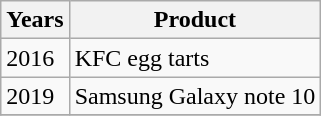<table class="wikitable">
<tr>
<th>Years</th>
<th>Product</th>
</tr>
<tr>
<td>2016</td>
<td>KFC egg tarts</td>
</tr>
<tr>
<td>2019</td>
<td>Samsung Galaxy note 10</td>
</tr>
<tr>
</tr>
</table>
